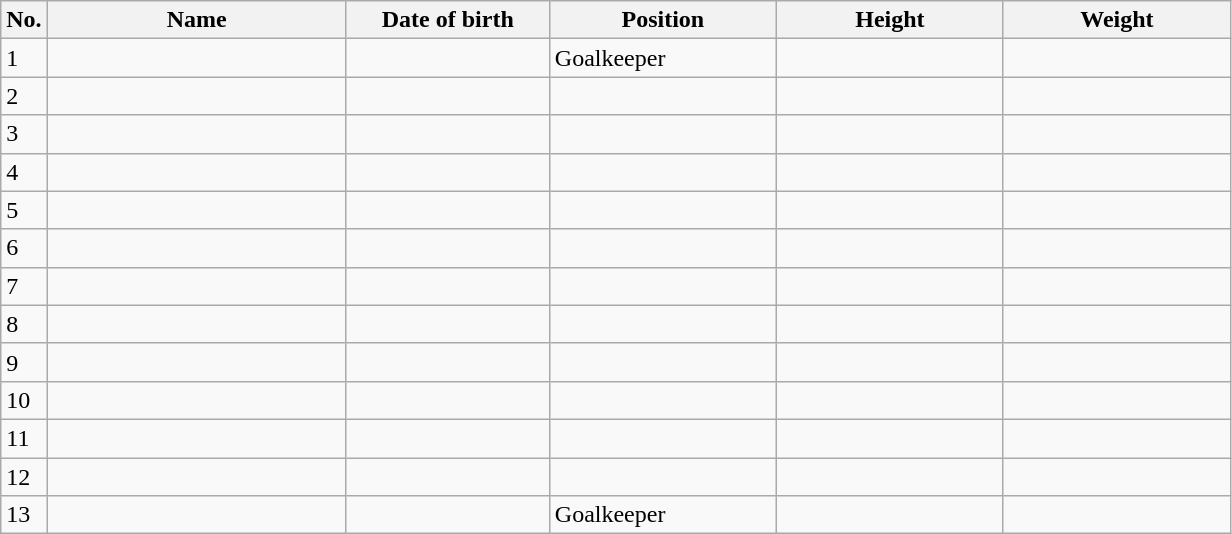<table class=wikitable sortable style=font-size:100%; text-align:center;>
<tr>
<th>No.</th>
<th style=width:12em>Name</th>
<th style=width:8em>Date of birth</th>
<th style=width:9em>Position</th>
<th style=width:9em>Height</th>
<th style=width:9em>Weight</th>
</tr>
<tr>
<td>1</td>
<td align=left></td>
<td align=right></td>
<td>Goalkeeper</td>
<td></td>
<td></td>
</tr>
<tr>
<td>2</td>
<td align=left></td>
<td align=right></td>
<td></td>
<td></td>
<td></td>
</tr>
<tr>
<td>3</td>
<td align=left></td>
<td align=right></td>
<td></td>
<td></td>
<td></td>
</tr>
<tr>
<td>4</td>
<td align=left></td>
<td align=right></td>
<td></td>
<td></td>
<td></td>
</tr>
<tr>
<td>5</td>
<td align=left></td>
<td align=right></td>
<td></td>
<td></td>
<td></td>
</tr>
<tr>
<td>6</td>
<td align=left></td>
<td align=right></td>
<td></td>
<td></td>
<td></td>
</tr>
<tr>
<td>7</td>
<td align=left></td>
<td align=right></td>
<td></td>
<td></td>
<td></td>
</tr>
<tr>
<td>8</td>
<td align=left></td>
<td align=right></td>
<td></td>
<td></td>
<td></td>
</tr>
<tr>
<td>9</td>
<td align=left></td>
<td align=right></td>
<td></td>
<td></td>
<td></td>
</tr>
<tr>
<td>10</td>
<td align=left></td>
<td align=right></td>
<td></td>
<td></td>
<td></td>
</tr>
<tr>
<td>11</td>
<td align=left></td>
<td align=right></td>
<td></td>
<td></td>
<td></td>
</tr>
<tr>
<td>12</td>
<td align=left></td>
<td align=right></td>
<td></td>
<td></td>
<td></td>
</tr>
<tr>
<td>13</td>
<td align=left></td>
<td align=right></td>
<td>Goalkeeper</td>
<td></td>
<td></td>
</tr>
</table>
